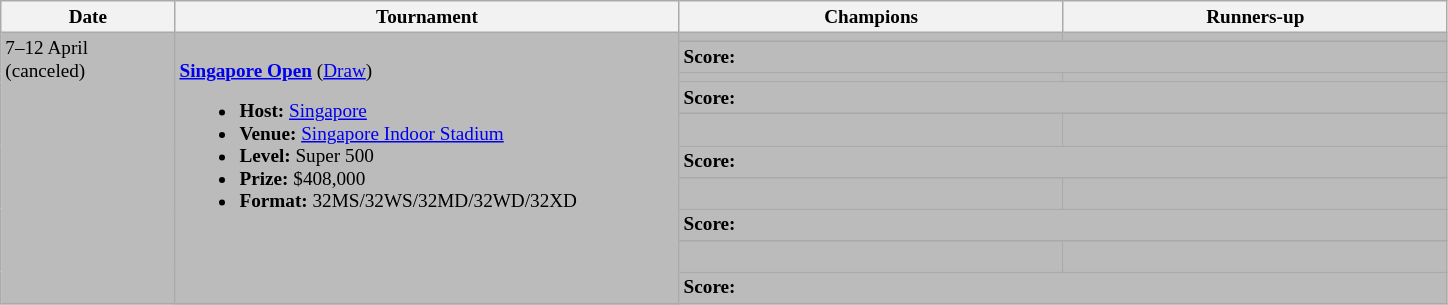<table class="wikitable" style="font-size:80%">
<tr>
<th width="110">Date</th>
<th width="330">Tournament</th>
<th width="250">Champions</th>
<th width="250">Runners-up</th>
</tr>
<tr valign="top" bgcolor="#BBBBBB">
<td rowspan="10">7–12 April (canceled)</td>
<td bgcolor="#BBBBBB" rowspan="10"><br><strong> <a href='#'>Singapore Open</a></strong> (<a href='#'>Draw</a>)<ul><li><strong>Host:</strong> <a href='#'>Singapore</a></li><li><strong>Venue:</strong> <a href='#'>Singapore Indoor Stadium</a></li><li><strong>Level:</strong> Super 500</li><li><strong>Prize:</strong> $408,000</li><li><strong>Format:</strong> 32MS/32WS/32MD/32WD/32XD</li></ul></td>
<td><strong> </strong></td>
<td></td>
</tr>
<tr bgcolor="#BBBBBB">
<td colspan="2"><strong>Score:</strong></td>
</tr>
<tr valign="top" bgcolor="#BBBBBB">
<td><strong> </strong></td>
<td></td>
</tr>
<tr bgcolor="#BBBBBB">
<td colspan="2"><strong>Score:</strong></td>
</tr>
<tr valign="top" bgcolor="#BBBBBB">
<td><strong> <br> </strong></td>
<td> <br></td>
</tr>
<tr bgcolor="#BBBBBB">
<td colspan="2"><strong>Score:</strong></td>
</tr>
<tr valign="top" bgcolor="#BBBBBB">
<td><strong> <br> </strong></td>
<td> <br></td>
</tr>
<tr bgcolor="#BBBBBB">
<td colspan="2"><strong>Score:</strong></td>
</tr>
<tr valign="top" bgcolor="#BBBBBB">
<td><strong> <br> </strong></td>
<td> <br></td>
</tr>
<tr bgcolor="#BBBBBB">
<td colspan="2"><strong>Score:</strong></td>
</tr>
</table>
